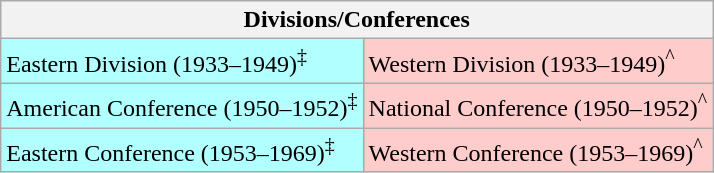<table class="wikitable plainrowheaders">
<tr>
<th colspan="2">Divisions/Conferences</th>
</tr>
<tr>
<td bgcolor="#B2FFFF">Eastern Division (1933–1949)<sup>‡</sup></td>
<td bgcolor="#FFCCCC">Western Division (1933–1949)<sup>^</sup></td>
</tr>
<tr>
<td bgcolor="#B2FFFF">American Conference (1950–1952)<sup>‡</sup></td>
<td bgcolor="#FFCCCC">National Conference (1950–1952)<sup>^</sup></td>
</tr>
<tr>
<td bgcolor="#B2FFFF">Eastern Conference (1953–1969)<sup>‡</sup></td>
<td bgcolor="#FFCCCC">Western Conference (1953–1969)<sup>^</sup></td>
</tr>
</table>
